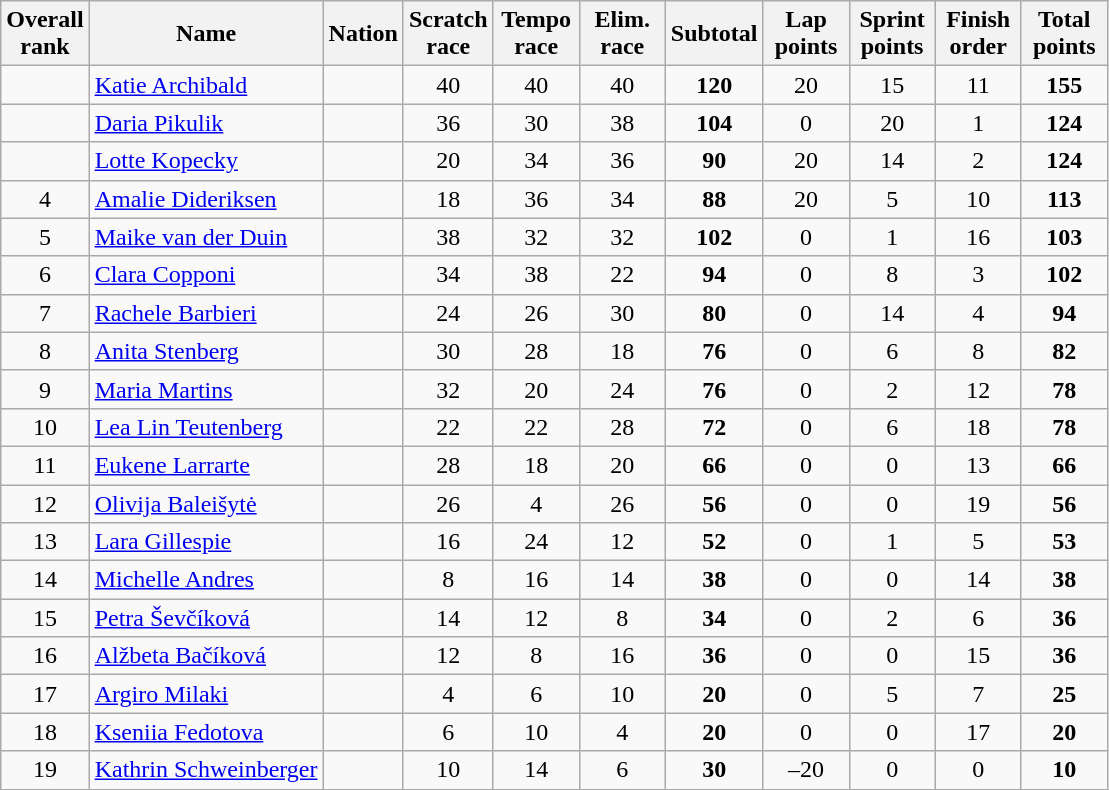<table class="wikitable sortable" style="text-align:center">
<tr>
<th width=50>Overall rank</th>
<th>Name</th>
<th>Nation</th>
<th width=50>Scratch race</th>
<th width=50>Tempo race</th>
<th width=50>Elim. race</th>
<th width=50>Subtotal</th>
<th width=50>Lap points</th>
<th width=50>Sprint points</th>
<th width=50>Finish order</th>
<th width=50>Total points</th>
</tr>
<tr>
<td></td>
<td align=left><a href='#'>Katie Archibald</a></td>
<td align=left></td>
<td>40</td>
<td>40</td>
<td>40</td>
<td><strong>120</strong></td>
<td>20</td>
<td>15</td>
<td>11</td>
<td><strong>155</strong></td>
</tr>
<tr>
<td></td>
<td align=left><a href='#'>Daria Pikulik</a></td>
<td align=left></td>
<td>36</td>
<td>30</td>
<td>38</td>
<td><strong>104</strong></td>
<td>0</td>
<td>20</td>
<td>1</td>
<td><strong>124</strong></td>
</tr>
<tr>
<td></td>
<td align=left><a href='#'>Lotte Kopecky</a></td>
<td align=left></td>
<td>20</td>
<td>34</td>
<td>36</td>
<td><strong>90</strong></td>
<td>20</td>
<td>14</td>
<td>2</td>
<td><strong>124</strong></td>
</tr>
<tr>
<td>4</td>
<td align=left><a href='#'>Amalie Dideriksen</a></td>
<td align=left></td>
<td>18</td>
<td>36</td>
<td>34</td>
<td><strong>88</strong></td>
<td>20</td>
<td>5</td>
<td>10</td>
<td><strong>113</strong></td>
</tr>
<tr>
<td>5</td>
<td align=left><a href='#'>Maike van der Duin</a></td>
<td align=left></td>
<td>38</td>
<td>32</td>
<td>32</td>
<td><strong>102</strong></td>
<td>0</td>
<td>1</td>
<td>16</td>
<td><strong>103</strong></td>
</tr>
<tr>
<td>6</td>
<td align=left><a href='#'>Clara Copponi</a></td>
<td align=left></td>
<td>34</td>
<td>38</td>
<td>22</td>
<td><strong>94</strong></td>
<td>0</td>
<td>8</td>
<td>3</td>
<td><strong>102</strong></td>
</tr>
<tr>
<td>7</td>
<td align=left><a href='#'>Rachele Barbieri</a></td>
<td align=left></td>
<td>24</td>
<td>26</td>
<td>30</td>
<td><strong>80</strong></td>
<td>0</td>
<td>14</td>
<td>4</td>
<td><strong>94</strong></td>
</tr>
<tr>
<td>8</td>
<td align=left><a href='#'>Anita Stenberg</a></td>
<td align=left></td>
<td>30</td>
<td>28</td>
<td>18</td>
<td><strong>76</strong></td>
<td>0</td>
<td>6</td>
<td>8</td>
<td><strong>82</strong></td>
</tr>
<tr>
<td>9</td>
<td align=left><a href='#'>Maria Martins</a></td>
<td align=left></td>
<td>32</td>
<td>20</td>
<td>24</td>
<td><strong>76</strong></td>
<td>0</td>
<td>2</td>
<td>12</td>
<td><strong>78</strong></td>
</tr>
<tr>
<td>10</td>
<td align=left><a href='#'>Lea Lin Teutenberg</a></td>
<td align=left></td>
<td>22</td>
<td>22</td>
<td>28</td>
<td><strong>72</strong></td>
<td>0</td>
<td>6</td>
<td>18</td>
<td><strong>78</strong></td>
</tr>
<tr>
<td>11</td>
<td align=left><a href='#'>Eukene Larrarte</a></td>
<td align=left></td>
<td>28</td>
<td>18</td>
<td>20</td>
<td><strong>66</strong></td>
<td>0</td>
<td>0</td>
<td>13</td>
<td><strong>66</strong></td>
</tr>
<tr>
<td>12</td>
<td align=left><a href='#'>Olivija Baleišytė</a></td>
<td align=left></td>
<td>26</td>
<td>4</td>
<td>26</td>
<td><strong>56</strong></td>
<td>0</td>
<td>0</td>
<td>19</td>
<td><strong>56</strong></td>
</tr>
<tr>
<td>13</td>
<td align=left><a href='#'>Lara Gillespie</a></td>
<td align=left></td>
<td>16</td>
<td>24</td>
<td>12</td>
<td><strong>52</strong></td>
<td>0</td>
<td>1</td>
<td>5</td>
<td><strong>53</strong></td>
</tr>
<tr>
<td>14</td>
<td align=left><a href='#'>Michelle Andres</a></td>
<td align=left></td>
<td>8</td>
<td>16</td>
<td>14</td>
<td><strong>38</strong></td>
<td>0</td>
<td>0</td>
<td>14</td>
<td><strong>38</strong></td>
</tr>
<tr>
<td>15</td>
<td align=left><a href='#'>Petra Ševčíková</a></td>
<td align=left></td>
<td>14</td>
<td>12</td>
<td>8</td>
<td><strong>34</strong></td>
<td>0</td>
<td>2</td>
<td>6</td>
<td><strong>36</strong></td>
</tr>
<tr>
<td>16</td>
<td align=left><a href='#'>Alžbeta Bačíková</a></td>
<td align=left></td>
<td>12</td>
<td>8</td>
<td>16</td>
<td><strong>36</strong></td>
<td>0</td>
<td>0</td>
<td>15</td>
<td><strong>36</strong></td>
</tr>
<tr>
<td>17</td>
<td align=left><a href='#'>Argiro Milaki</a></td>
<td align=left></td>
<td>4</td>
<td>6</td>
<td>10</td>
<td><strong>20</strong></td>
<td>0</td>
<td>5</td>
<td>7</td>
<td><strong>25</strong></td>
</tr>
<tr>
<td>18</td>
<td align=left><a href='#'>Kseniia Fedotova</a></td>
<td align=left></td>
<td>6</td>
<td>10</td>
<td>4</td>
<td><strong>20</strong></td>
<td>0</td>
<td>0</td>
<td>17</td>
<td><strong>20</strong></td>
</tr>
<tr>
<td>19</td>
<td align=left><a href='#'>Kathrin Schweinberger</a></td>
<td align=left></td>
<td>10</td>
<td>14</td>
<td>6</td>
<td><strong>30</strong></td>
<td>–20</td>
<td>0</td>
<td>0</td>
<td><strong>10</strong></td>
</tr>
</table>
